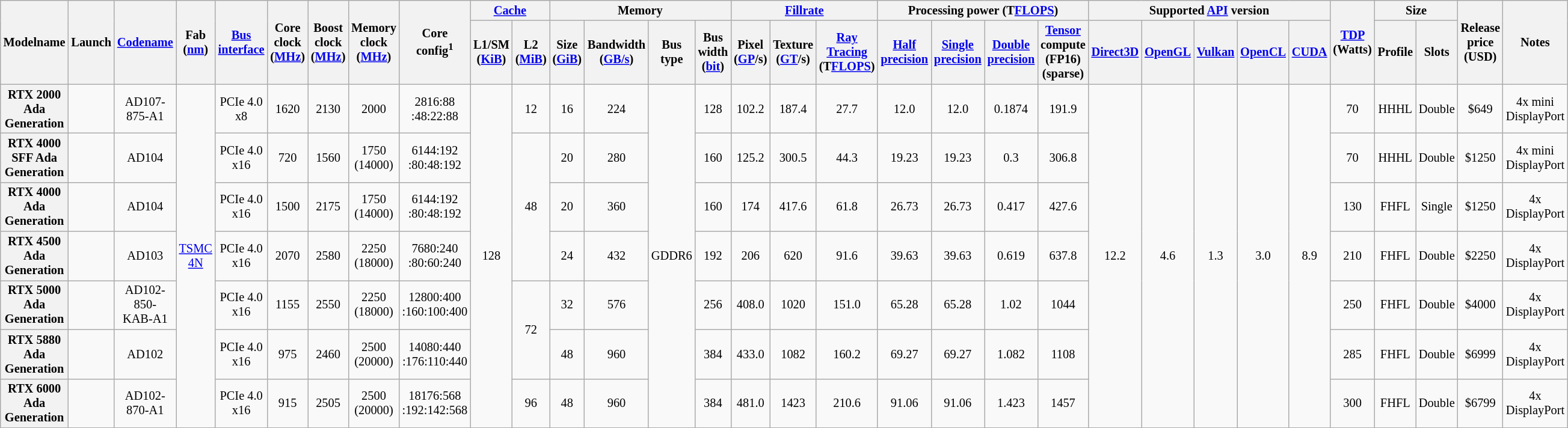<table class="mw-datatable wikitable sortable sort-under" style="font-size:85%; text-align:center;">
<tr>
<th rowspan="2">Modelname</th>
<th rowspan="2">Launch</th>
<th rowspan="2"><a href='#'>Codename</a></th>
<th rowspan="2">Fab (<a href='#'>nm</a>)</th>
<th rowspan="2"><a href='#'>Bus</a> <a href='#'>interface</a></th>
<th rowspan="2">Core clock (<a href='#'>MHz</a>)</th>
<th rowspan="2">Boost clock (<a href='#'>MHz</a>)</th>
<th rowspan="2">Memory clock (<a href='#'>MHz</a>)</th>
<th rowspan="2">Core config<sup>1</sup></th>
<th colspan="2"><a href='#'>Cache</a></th>
<th colspan="4">Memory</th>
<th colspan="3"><a href='#'>Fillrate</a></th>
<th colspan="4">Processing power (T<a href='#'>FLOPS</a>) </th>
<th colspan="5">Supported <a href='#'>API</a> version</th>
<th rowspan="2"><a href='#'>TDP</a> (Watts)</th>
<th colspan="2">Size</th>
<th rowspan="2">Release price (USD)</th>
<th rowspan="2">Notes</th>
</tr>
<tr>
<th>L1/SM (<a href='#'>KiB</a>)</th>
<th>L2<br>(<a href='#'>MiB</a>)</th>
<th>Size (<a href='#'>GiB</a>)</th>
<th>Bandwidth (<a href='#'>GB/s</a>)</th>
<th>Bus type</th>
<th>Bus width (<a href='#'>bit</a>)</th>
<th>Pixel (<a href='#'>GP</a>/s)</th>
<th>Texture (<a href='#'>GT</a>/s)</th>
<th><a href='#'>Ray Tracing</a> (T<a href='#'>FLOPS</a>)</th>
<th><a href='#'>Half precision</a></th>
<th><a href='#'>Single precision</a></th>
<th><a href='#'>Double precision</a></th>
<th><a href='#'>Tensor</a> compute (FP16) (sparse)</th>
<th><a href='#'>Direct3D</a></th>
<th><a href='#'>OpenGL</a></th>
<th><a href='#'>Vulkan</a></th>
<th><a href='#'>OpenCL</a></th>
<th><a href='#'>CUDA</a></th>
<th>Profile</th>
<th>Slots</th>
</tr>
<tr>
<th>RTX 2000 Ada Generation </th>
<td></td>
<td>AD107-875-A1</td>
<td rowspan="7"><a href='#'>TSMC</a> <a href='#'>4N</a></td>
<td>PCIe 4.0 x8</td>
<td>1620</td>
<td>2130</td>
<td>2000</td>
<td>2816:88 :48:22:88</td>
<td rowspan="7">128</td>
<td>12</td>
<td>16</td>
<td>224</td>
<td rowspan="7">GDDR6</td>
<td>128</td>
<td>102.2</td>
<td>187.4</td>
<td>27.7</td>
<td>12.0</td>
<td>12.0</td>
<td>0.1874</td>
<td>191.9</td>
<td rowspan="7">12.2</td>
<td rowspan="7">4.6</td>
<td rowspan="7">1.3</td>
<td rowspan="7">3.0</td>
<td rowspan="7">8.9</td>
<td>70</td>
<td>HHHL</td>
<td>Double</td>
<td>$649</td>
<td>4x mini DisplayPort</td>
</tr>
<tr>
<th>RTX 4000 SFF Ada Generation </th>
<td></td>
<td>AD104</td>
<td>PCIe 4.0 x16</td>
<td>720</td>
<td>1560</td>
<td>1750<br>(14000)</td>
<td>6144:192 :80:48:192</td>
<td rowspan="3">48</td>
<td>20</td>
<td>280</td>
<td>160</td>
<td>125.2</td>
<td>300.5</td>
<td>44.3</td>
<td>19.23</td>
<td>19.23</td>
<td>0.3</td>
<td>306.8</td>
<td>70</td>
<td>HHHL</td>
<td>Double</td>
<td>$1250</td>
<td>4x mini DisplayPort</td>
</tr>
<tr>
<th>RTX 4000 Ada Generation </th>
<td></td>
<td>AD104</td>
<td>PCIe 4.0 x16</td>
<td>1500</td>
<td>2175</td>
<td>1750<br>(14000)</td>
<td>6144:192 :80:48:192</td>
<td>20</td>
<td>360</td>
<td>160</td>
<td>174</td>
<td>417.6</td>
<td>61.8</td>
<td>26.73</td>
<td>26.73</td>
<td>0.417</td>
<td>427.6</td>
<td>130</td>
<td>FHFL</td>
<td>Single</td>
<td>$1250</td>
<td>4x DisplayPort</td>
</tr>
<tr>
<th>RTX 4500 Ada Generation </th>
<td></td>
<td>AD103</td>
<td>PCIe 4.0 x16</td>
<td>2070</td>
<td>2580</td>
<td>2250<br>(18000)</td>
<td>7680:240 :80:60:240</td>
<td>24</td>
<td>432</td>
<td>192</td>
<td>206</td>
<td>620</td>
<td>91.6</td>
<td>39.63</td>
<td>39.63</td>
<td>0.619</td>
<td>637.8</td>
<td>210</td>
<td>FHFL</td>
<td>Double</td>
<td>$2250</td>
<td>4x DisplayPort</td>
</tr>
<tr>
<th>RTX 5000 Ada Generation </th>
<td></td>
<td>AD102-850-<br>KAB-A1</td>
<td>PCIe 4.0 x16</td>
<td>1155</td>
<td>2550</td>
<td>2250 (18000)</td>
<td>12800:400 :160:100:400</td>
<td rowspan="2">72</td>
<td>32</td>
<td>576</td>
<td>256</td>
<td>408.0</td>
<td>1020</td>
<td>151.0</td>
<td>65.28</td>
<td>65.28</td>
<td>1.02</td>
<td>1044</td>
<td>250</td>
<td>FHFL</td>
<td>Double</td>
<td>$4000</td>
<td>4x DisplayPort</td>
</tr>
<tr>
<th>RTX 5880 Ada Generation </th>
<td></td>
<td>AD102</td>
<td>PCIe 4.0 x16</td>
<td>975</td>
<td>2460</td>
<td>2500<br>(20000)</td>
<td>14080:440 :176:110:440</td>
<td>48</td>
<td>960</td>
<td>384</td>
<td>433.0</td>
<td>1082</td>
<td>160.2</td>
<td>69.27</td>
<td>69.27</td>
<td>1.082</td>
<td>1108</td>
<td>285</td>
<td>FHFL</td>
<td>Double</td>
<td>$6999</td>
<td>4x DisplayPort</td>
</tr>
<tr>
<th>RTX 6000 Ada Generation </th>
<td></td>
<td>AD102-870-A1</td>
<td>PCIe 4.0 x16</td>
<td>915</td>
<td>2505</td>
<td>2500<br>(20000)</td>
<td>18176:568 :192:142:568</td>
<td>96</td>
<td>48</td>
<td>960</td>
<td>384</td>
<td>481.0</td>
<td>1423</td>
<td>210.6</td>
<td>91.06</td>
<td>91.06</td>
<td>1.423</td>
<td>1457</td>
<td>300</td>
<td>FHFL</td>
<td>Double</td>
<td>$6799</td>
<td>4x DisplayPort</td>
</tr>
</table>
